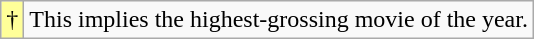<table class="wikitable">
<tr>
<td style="background-color:#FFFF99">†</td>
<td>This implies the highest-grossing movie of the year.</td>
</tr>
</table>
